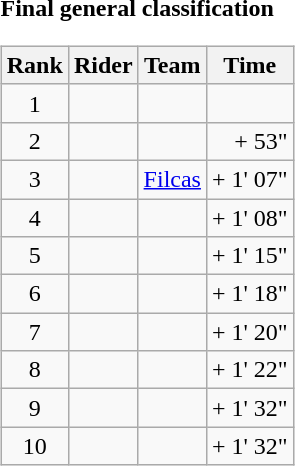<table>
<tr>
<td><strong>Final general classification</strong><br><table class="wikitable">
<tr>
<th scope="col">Rank</th>
<th scope="col">Rider</th>
<th scope="col">Team</th>
<th scope="col">Time</th>
</tr>
<tr>
<td style="text-align:center;">1</td>
<td></td>
<td></td>
<td style="text-align:right;"></td>
</tr>
<tr>
<td style="text-align:center;">2</td>
<td></td>
<td></td>
<td style="text-align:right;">+ 53"</td>
</tr>
<tr>
<td style="text-align:center;">3</td>
<td></td>
<td><a href='#'>Filcas</a></td>
<td style="text-align:right;">+ 1' 07"</td>
</tr>
<tr>
<td style="text-align:center;">4</td>
<td></td>
<td></td>
<td style="text-align:right;">+ 1' 08"</td>
</tr>
<tr>
<td style="text-align:center;">5</td>
<td></td>
<td></td>
<td style="text-align:right;">+ 1' 15"</td>
</tr>
<tr>
<td style="text-align:center;">6</td>
<td></td>
<td></td>
<td style="text-align:right;">+ 1' 18"</td>
</tr>
<tr>
<td style="text-align:center;">7</td>
<td></td>
<td></td>
<td style="text-align:right;">+ 1' 20"</td>
</tr>
<tr>
<td style="text-align:center;">8</td>
<td></td>
<td></td>
<td style="text-align:right;">+ 1' 22"</td>
</tr>
<tr>
<td style="text-align:center;">9</td>
<td></td>
<td></td>
<td style="text-align:right;">+ 1' 32"</td>
</tr>
<tr>
<td style="text-align:center;">10</td>
<td></td>
<td></td>
<td style="text-align:right;">+ 1' 32"</td>
</tr>
</table>
</td>
</tr>
</table>
